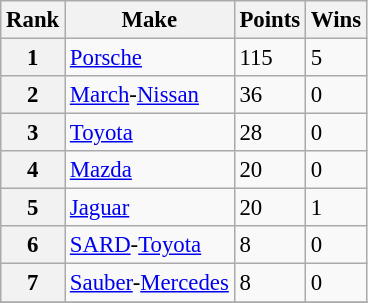<table class="wikitable" style="font-size: 95%;">
<tr>
<th>Rank</th>
<th>Make</th>
<th>Points</th>
<th>Wins</th>
</tr>
<tr>
<th>1</th>
<td><a href='#'>Porsche</a></td>
<td>115</td>
<td>5</td>
</tr>
<tr>
<th>2</th>
<td><a href='#'>March</a>-<a href='#'>Nissan</a></td>
<td>36</td>
<td>0</td>
</tr>
<tr>
<th>3</th>
<td><a href='#'>Toyota</a></td>
<td>28</td>
<td>0</td>
</tr>
<tr>
<th>4</th>
<td><a href='#'>Mazda</a></td>
<td>20</td>
<td>0</td>
</tr>
<tr>
<th>5</th>
<td><a href='#'>Jaguar</a></td>
<td>20</td>
<td>1</td>
</tr>
<tr>
<th>6</th>
<td><a href='#'>SARD</a>-<a href='#'>Toyota</a></td>
<td>8</td>
<td>0</td>
</tr>
<tr>
<th>7</th>
<td><a href='#'>Sauber</a>-<a href='#'>Mercedes</a></td>
<td>8</td>
<td>0</td>
</tr>
<tr>
</tr>
</table>
